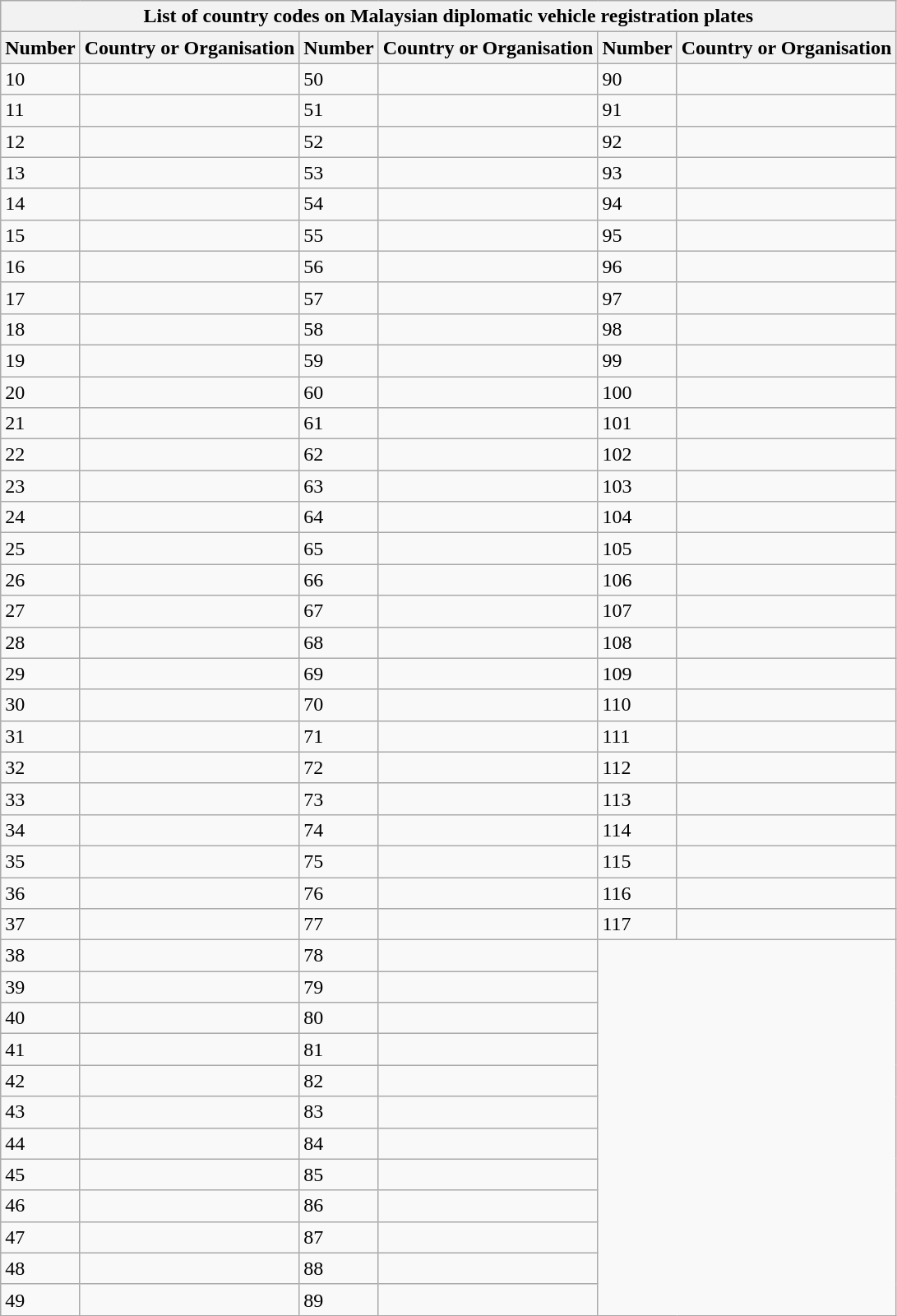<table class="wikitable top">
<tr>
<th colspan="6">List of country codes on Malaysian diplomatic vehicle registration plates</th>
</tr>
<tr>
<th>Number</th>
<th>Country or Organisation</th>
<th>Number</th>
<th>Country or Organisation</th>
<th>Number</th>
<th>Country or Organisation</th>
</tr>
<tr>
<td>10</td>
<td></td>
<td>50</td>
<td></td>
<td>90</td>
<td></td>
</tr>
<tr>
<td>11</td>
<td></td>
<td>51</td>
<td></td>
<td>91</td>
<td></td>
</tr>
<tr>
<td>12</td>
<td></td>
<td>52</td>
<td></td>
<td>92</td>
<td></td>
</tr>
<tr>
<td>13</td>
<td></td>
<td>53</td>
<td></td>
<td>93</td>
<td></td>
</tr>
<tr>
<td>14</td>
<td></td>
<td>54</td>
<td></td>
<td>94</td>
<td></td>
</tr>
<tr>
<td>15</td>
<td></td>
<td>55</td>
<td></td>
<td>95</td>
<td></td>
</tr>
<tr>
<td>16</td>
<td></td>
<td>56</td>
<td></td>
<td>96</td>
<td></td>
</tr>
<tr>
<td>17</td>
<td></td>
<td>57</td>
<td></td>
<td>97</td>
<td></td>
</tr>
<tr>
<td>18</td>
<td></td>
<td>58</td>
<td></td>
<td>98</td>
<td></td>
</tr>
<tr>
<td>19</td>
<td></td>
<td>59</td>
<td></td>
<td>99</td>
<td></td>
</tr>
<tr>
<td>20</td>
<td></td>
<td>60</td>
<td></td>
<td>100</td>
<td></td>
</tr>
<tr>
<td>21</td>
<td></td>
<td>61</td>
<td></td>
<td>101</td>
<td></td>
</tr>
<tr>
<td>22</td>
<td></td>
<td>62</td>
<td></td>
<td>102</td>
<td></td>
</tr>
<tr>
<td>23</td>
<td></td>
<td>63</td>
<td></td>
<td>103</td>
<td></td>
</tr>
<tr>
<td>24</td>
<td></td>
<td>64</td>
<td></td>
<td>104</td>
<td></td>
</tr>
<tr>
<td>25</td>
<td></td>
<td>65</td>
<td></td>
<td>105</td>
<td></td>
</tr>
<tr>
<td>26</td>
<td></td>
<td>66</td>
<td></td>
<td>106</td>
<td></td>
</tr>
<tr>
<td>27</td>
<td></td>
<td>67</td>
<td></td>
<td>107</td>
<td></td>
</tr>
<tr>
<td>28</td>
<td></td>
<td>68</td>
<td></td>
<td>108</td>
<td></td>
</tr>
<tr>
<td>29</td>
<td></td>
<td>69</td>
<td></td>
<td>109</td>
<td></td>
</tr>
<tr>
<td>30</td>
<td></td>
<td>70</td>
<td></td>
<td>110</td>
<td></td>
</tr>
<tr>
<td>31</td>
<td></td>
<td>71</td>
<td></td>
<td>111</td>
<td></td>
</tr>
<tr>
<td>32</td>
<td></td>
<td>72</td>
<td></td>
<td>112</td>
<td></td>
</tr>
<tr>
<td>33</td>
<td></td>
<td>73</td>
<td></td>
<td>113</td>
<td></td>
</tr>
<tr>
<td>34</td>
<td></td>
<td>74</td>
<td></td>
<td>114</td>
<td></td>
</tr>
<tr>
<td>35</td>
<td></td>
<td>75</td>
<td></td>
<td>115</td>
<td></td>
</tr>
<tr>
<td>36</td>
<td></td>
<td>76</td>
<td></td>
<td>116</td>
<td></td>
</tr>
<tr>
<td>37</td>
<td></td>
<td>77</td>
<td></td>
<td>117</td>
<td></td>
</tr>
<tr>
<td>38</td>
<td></td>
<td>78</td>
<td></td>
</tr>
<tr>
<td>39</td>
<td></td>
<td>79</td>
<td></td>
</tr>
<tr>
<td>40</td>
<td></td>
<td>80</td>
<td></td>
</tr>
<tr>
<td>41</td>
<td></td>
<td>81</td>
<td></td>
</tr>
<tr>
<td>42</td>
<td></td>
<td>82</td>
<td></td>
</tr>
<tr>
<td>43</td>
<td></td>
<td>83</td>
<td></td>
</tr>
<tr>
<td>44</td>
<td></td>
<td>84</td>
<td></td>
</tr>
<tr>
<td>45</td>
<td></td>
<td>85</td>
<td></td>
</tr>
<tr>
<td>46</td>
<td></td>
<td>86</td>
<td></td>
</tr>
<tr>
<td>47</td>
<td></td>
<td>87</td>
<td></td>
</tr>
<tr>
<td>48</td>
<td></td>
<td>88</td>
<td></td>
</tr>
<tr>
<td>49</td>
<td></td>
<td>89</td>
<td></td>
</tr>
</table>
